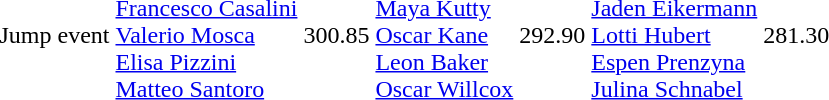<table>
<tr>
<td>Jump event</td>
<td><br><a href='#'>Francesco Casalini</a><br><a href='#'>Valerio Mosca</a><br><a href='#'>Elisa Pizzini</a><br><a href='#'>Matteo Santoro</a></td>
<td>300.85</td>
<td><br><a href='#'>Maya Kutty</a><br><a href='#'>Oscar Kane</a><br><a href='#'>Leon Baker</a><br><a href='#'>Oscar Willcox</a></td>
<td>292.90</td>
<td><br><a href='#'>Jaden Eikermann</a><br><a href='#'>Lotti Hubert</a><br><a href='#'>Espen Prenzyna</a><br><a href='#'>Julina Schnabel</a></td>
<td>281.30</td>
</tr>
</table>
